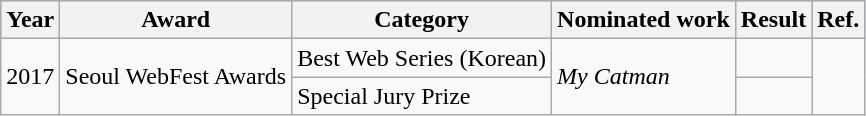<table class="wikitable">
<tr style="background: #b0c4de; text-align:center;">
<th>Year</th>
<th>Award</th>
<th>Category</th>
<th>Nominated work</th>
<th>Result</th>
<th>Ref.</th>
</tr>
<tr>
<td rowspan=2>2017</td>
<td rowspan=2>Seoul WebFest Awards</td>
<td>Best Web Series (Korean)</td>
<td rowspan=2><em>My Catman</em></td>
<td></td>
<td rowspan=2></td>
</tr>
<tr>
<td>Special Jury Prize</td>
<td></td>
</tr>
</table>
